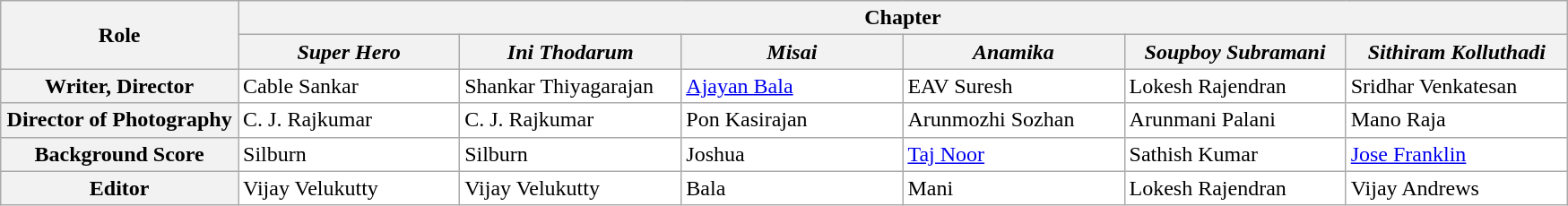<table class="wikitable" style="background:#ffffff;">
<tr>
<th rowspan="2" colspan="1" width="15%">Role</th>
<th colspan="6">Chapter</th>
</tr>
<tr>
<th align="center" width="14%"><em>Super Hero</em></th>
<th align="center" width="14%"><em>Ini Thodarum</em></th>
<th align="center" width="14%"><em>Misai</em></th>
<th align="center" width="14%"><em>Anamika</em></th>
<th align="center" width="14%"><em>Soupboy Subramani</em></th>
<th align="center" width="14%"><em>Sithiram Kolluthadi</em></th>
</tr>
<tr>
<th>Writer, Director</th>
<td>Cable Sankar</td>
<td>Shankar Thiyagarajan</td>
<td><a href='#'>Ajayan Bala</a></td>
<td>EAV Suresh</td>
<td>Lokesh Rajendran</td>
<td>Sridhar Venkatesan</td>
</tr>
<tr>
<th>Director of Photography</th>
<td>C. J. Rajkumar</td>
<td>C. J. Rajkumar</td>
<td>Pon Kasirajan</td>
<td>Arunmozhi Sozhan</td>
<td>Arunmani Palani</td>
<td>Mano Raja</td>
</tr>
<tr>
<th>Background Score</th>
<td>Silburn</td>
<td>Silburn</td>
<td>Joshua</td>
<td><a href='#'>Taj Noor</a></td>
<td>Sathish Kumar</td>
<td><a href='#'>Jose Franklin</a></td>
</tr>
<tr>
<th>Editor</th>
<td>Vijay Velukutty</td>
<td>Vijay Velukutty</td>
<td>Bala</td>
<td>Mani</td>
<td>Lokesh Rajendran</td>
<td>Vijay Andrews</td>
</tr>
</table>
